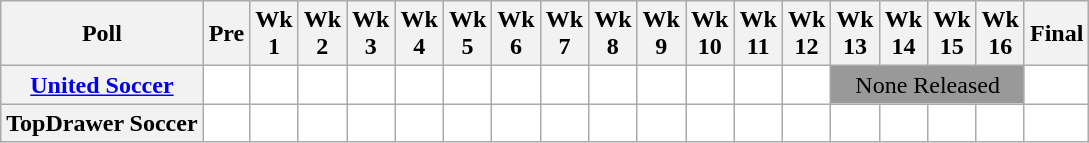<table class="wikitable" style="white-space:nowrap;text-align:center;">
<tr>
<th>Poll</th>
<th>Pre</th>
<th>Wk<br>1</th>
<th>Wk<br>2</th>
<th>Wk<br>3</th>
<th>Wk<br>4</th>
<th>Wk<br>5</th>
<th>Wk<br>6</th>
<th>Wk<br>7</th>
<th>Wk<br>8</th>
<th>Wk<br>9</th>
<th>Wk<br>10</th>
<th>Wk<br>11</th>
<th>Wk<br>12</th>
<th>Wk<br>13</th>
<th>Wk<br>14</th>
<th>Wk<br>15</th>
<th>Wk<br>16</th>
<th>Final<br></th>
</tr>
<tr>
<th><a href='#'>United Soccer</a></th>
<td style="background:#FFFFFF;"></td>
<td style="background:#FFFFFF;"></td>
<td style="background:#FFFFFF;"></td>
<td style="background:#FFFFFF;"></td>
<td style="background:#FFFFFF;"></td>
<td style="background:#FFFFFF;"></td>
<td style="background:#FFFFFF;"></td>
<td style="background:#FFFFFF;"></td>
<td style="background:#FFFFFF;"></td>
<td style="background:#FFFFFF;"></td>
<td style="background:#FFFFFF;"></td>
<td style="background:#FFFFFF;"></td>
<td style="background:#FFFFFF;"></td>
<td colspan=4 style="background:#999;">None Released</td>
<td style="background:#FFFFFF;"></td>
</tr>
<tr>
<th>TopDrawer Soccer </th>
<td style="background:#FFFFFF;"></td>
<td style="background:#FFFFFF;"></td>
<td style="background:#FFFFFF;"></td>
<td style="background:#FFFFFF;"></td>
<td style="background:#FFFFFF;"></td>
<td style="background:#FFFFFF;"></td>
<td style="background:#FFFFFF;"></td>
<td style="background:#FFFFFF;"></td>
<td style="background:#FFFFFF;"></td>
<td style="background:#FFFFFF;"></td>
<td style="background:#FFFFFF;"></td>
<td style="background:#FFFFFF;"></td>
<td style="background:#FFFFFF;"></td>
<td style="background:#FFFFFF;"></td>
<td style="background:#FFFFFF;"></td>
<td style="background:#FFFFFF;"></td>
<td style="background:#FFFFFF;"></td>
<td style="background:#FFFFFF;"></td>
</tr>
</table>
